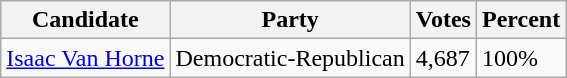<table class=wikitable>
<tr>
<th>Candidate</th>
<th>Party</th>
<th>Votes</th>
<th>Percent</th>
</tr>
<tr>
<td><a href='#'>Isaac Van Horne</a></td>
<td>Democratic-Republican</td>
<td>4,687</td>
<td>100%</td>
</tr>
</table>
